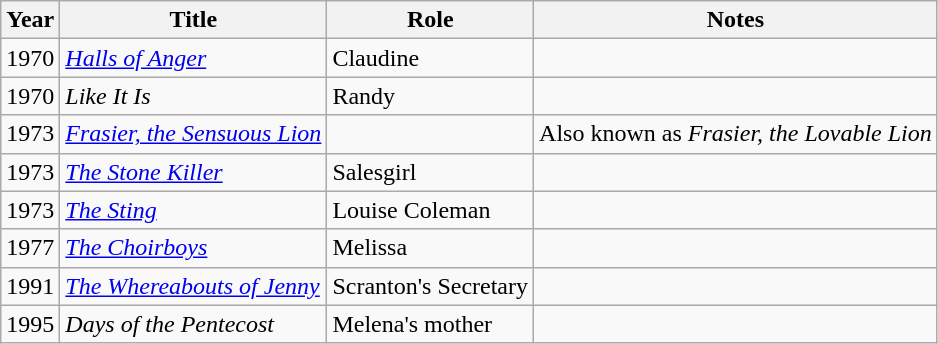<table class = "wikitable sortable">
<tr>
<th>Year</th>
<th>Title</th>
<th>Role</th>
<th class = "unsortable">Notes</th>
</tr>
<tr>
<td>1970</td>
<td><em><a href='#'>Halls of Anger</a></em></td>
<td>Claudine</td>
<td></td>
</tr>
<tr>
<td>1970</td>
<td><em>Like It Is</em></td>
<td>Randy</td>
<td></td>
</tr>
<tr>
<td>1973</td>
<td><em><a href='#'>Frasier, the Sensuous Lion</a></em></td>
<td></td>
<td>Also known as <em>Frasier, the Lovable Lion</em></td>
</tr>
<tr>
<td>1973</td>
<td><em><a href='#'>The Stone Killer</a></em></td>
<td>Salesgirl</td>
<td></td>
</tr>
<tr>
<td>1973</td>
<td><em><a href='#'>The Sting</a></em></td>
<td>Louise Coleman</td>
<td></td>
</tr>
<tr>
<td>1977</td>
<td><em><a href='#'>The Choirboys</a></em></td>
<td>Melissa</td>
<td></td>
</tr>
<tr>
<td>1991</td>
<td><em><a href='#'>The Whereabouts of Jenny</a></em></td>
<td>Scranton's Secretary</td>
<td></td>
</tr>
<tr>
<td>1995</td>
<td><em>Days of the Pentecost</em></td>
<td>Melena's mother</td>
<td></td>
</tr>
</table>
